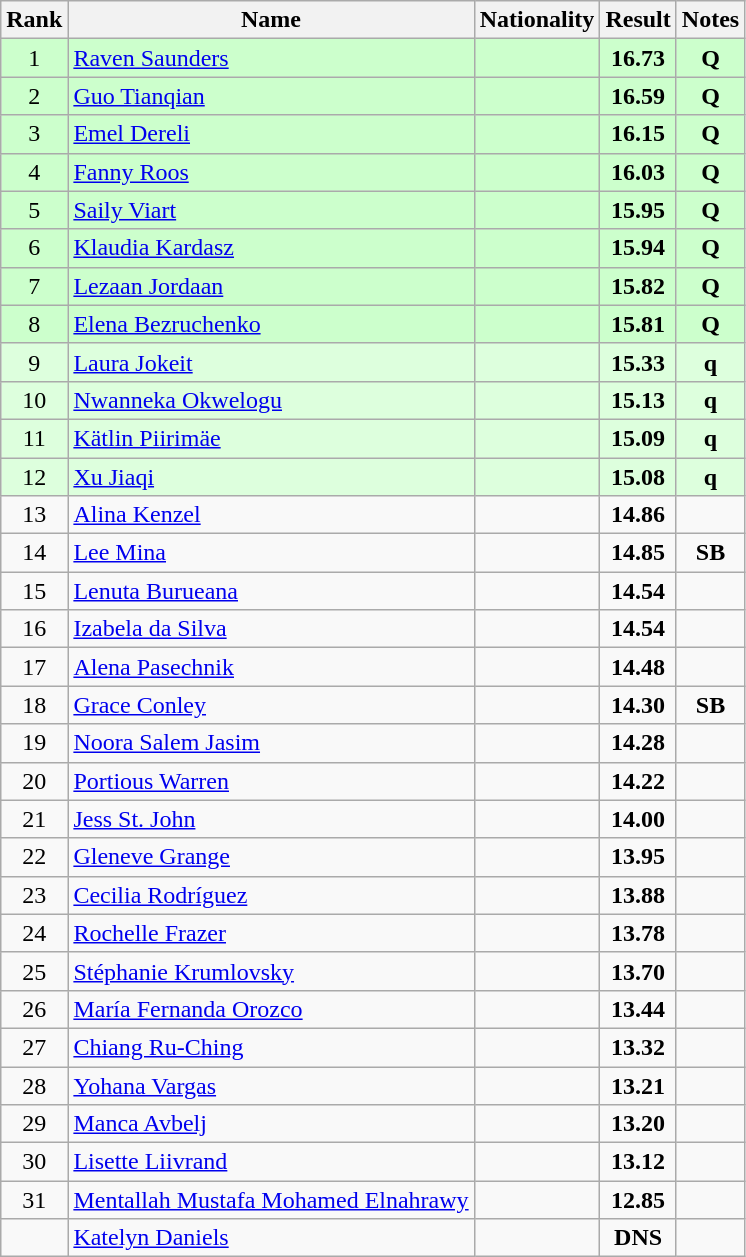<table class="wikitable sortable" style="text-align:center">
<tr>
<th>Rank</th>
<th>Name</th>
<th>Nationality</th>
<th>Result</th>
<th>Notes</th>
</tr>
<tr bgcolor=ccffcc>
<td>1</td>
<td align=left><a href='#'>Raven Saunders</a></td>
<td align=left></td>
<td><strong>16.73</strong></td>
<td><strong>Q</strong></td>
</tr>
<tr bgcolor=ccffcc>
<td>2</td>
<td align=left><a href='#'>Guo Tianqian</a></td>
<td align=left></td>
<td><strong>16.59</strong></td>
<td><strong>Q</strong></td>
</tr>
<tr bgcolor=ccffcc>
<td>3</td>
<td align=left><a href='#'>Emel Dereli</a></td>
<td align=left></td>
<td><strong>16.15</strong></td>
<td><strong>Q</strong></td>
</tr>
<tr bgcolor=ccffcc>
<td>4</td>
<td align=left><a href='#'>Fanny Roos</a></td>
<td align=left></td>
<td><strong>16.03</strong></td>
<td><strong>Q</strong></td>
</tr>
<tr bgcolor=ccffcc>
<td>5</td>
<td align=left><a href='#'>Saily Viart</a></td>
<td align=left></td>
<td><strong>15.95</strong></td>
<td><strong>Q</strong></td>
</tr>
<tr bgcolor=ccffcc>
<td>6</td>
<td align=left><a href='#'>Klaudia Kardasz</a></td>
<td align=left></td>
<td><strong>15.94</strong></td>
<td><strong>Q</strong></td>
</tr>
<tr bgcolor=ccffcc>
<td>7</td>
<td align=left><a href='#'>Lezaan Jordaan</a></td>
<td align=left></td>
<td><strong>15.82</strong></td>
<td><strong>Q</strong></td>
</tr>
<tr bgcolor=ccffcc>
<td>8</td>
<td align=left><a href='#'>Elena Bezruchenko</a></td>
<td align=left></td>
<td><strong>15.81</strong></td>
<td><strong>Q</strong></td>
</tr>
<tr bgcolor=ddffdd>
<td>9</td>
<td align=left><a href='#'>Laura Jokeit</a></td>
<td align=left></td>
<td><strong>15.33</strong></td>
<td><strong>q</strong></td>
</tr>
<tr bgcolor=ddffdd>
<td>10</td>
<td align=left><a href='#'>Nwanneka Okwelogu</a></td>
<td align=left></td>
<td><strong>15.13</strong></td>
<td><strong>q</strong></td>
</tr>
<tr bgcolor=ddffdd>
<td>11</td>
<td align=left><a href='#'>Kätlin Piirimäe</a></td>
<td align=left></td>
<td><strong>15.09</strong></td>
<td><strong>q</strong></td>
</tr>
<tr bgcolor=ddffdd>
<td>12</td>
<td align=left><a href='#'>Xu Jiaqi</a></td>
<td align=left></td>
<td><strong>15.08</strong></td>
<td><strong>q</strong></td>
</tr>
<tr>
<td>13</td>
<td align=left><a href='#'>Alina Kenzel</a></td>
<td align=left></td>
<td><strong>14.86</strong></td>
<td></td>
</tr>
<tr>
<td>14</td>
<td align=left><a href='#'>Lee Mina</a></td>
<td align=left></td>
<td><strong>14.85</strong></td>
<td><strong>SB</strong></td>
</tr>
<tr>
<td>15</td>
<td align=left><a href='#'>Lenuta Burueana</a></td>
<td align=left></td>
<td><strong>14.54</strong></td>
<td></td>
</tr>
<tr>
<td>16</td>
<td align=left><a href='#'>Izabela da Silva</a></td>
<td align=left></td>
<td><strong>14.54</strong></td>
<td></td>
</tr>
<tr>
<td>17</td>
<td align=left><a href='#'>Alena Pasechnik</a></td>
<td align=left></td>
<td><strong>14.48</strong></td>
<td></td>
</tr>
<tr>
<td>18</td>
<td align=left><a href='#'>Grace Conley</a></td>
<td align=left></td>
<td><strong>14.30</strong></td>
<td><strong>SB</strong></td>
</tr>
<tr>
<td>19</td>
<td align=left><a href='#'>Noora Salem Jasim</a></td>
<td align=left></td>
<td><strong>14.28</strong></td>
<td></td>
</tr>
<tr>
<td>20</td>
<td align=left><a href='#'>Portious Warren</a></td>
<td align=left></td>
<td><strong>14.22</strong></td>
<td></td>
</tr>
<tr>
<td>21</td>
<td align=left><a href='#'>Jess St. John</a></td>
<td align=left></td>
<td><strong>14.00</strong></td>
<td></td>
</tr>
<tr>
<td>22</td>
<td align=left><a href='#'>Gleneve Grange</a></td>
<td align=left></td>
<td><strong>13.95</strong></td>
<td></td>
</tr>
<tr>
<td>23</td>
<td align=left><a href='#'>Cecilia Rodríguez</a></td>
<td align=left></td>
<td><strong>13.88</strong></td>
<td></td>
</tr>
<tr>
<td>24</td>
<td align=left><a href='#'>Rochelle Frazer</a></td>
<td align=left></td>
<td><strong>13.78</strong></td>
<td></td>
</tr>
<tr>
<td>25</td>
<td align=left><a href='#'>Stéphanie Krumlovsky</a></td>
<td align=left></td>
<td><strong>13.70</strong></td>
<td></td>
</tr>
<tr>
<td>26</td>
<td align=left><a href='#'>María Fernanda Orozco</a></td>
<td align=left></td>
<td><strong>13.44</strong></td>
<td></td>
</tr>
<tr>
<td>27</td>
<td align=left><a href='#'>Chiang Ru-Ching</a></td>
<td align=left></td>
<td><strong>13.32</strong></td>
<td></td>
</tr>
<tr>
<td>28</td>
<td align=left><a href='#'>Yohana Vargas</a></td>
<td align=left></td>
<td><strong>13.21</strong></td>
<td></td>
</tr>
<tr>
<td>29</td>
<td align=left><a href='#'>Manca Avbelj</a></td>
<td align=left></td>
<td><strong>13.20</strong></td>
<td></td>
</tr>
<tr>
<td>30</td>
<td align=left><a href='#'>Lisette Liivrand</a></td>
<td align=left></td>
<td><strong>13.12</strong></td>
<td></td>
</tr>
<tr>
<td>31</td>
<td align=left><a href='#'>Mentallah Mustafa Mohamed Elnahrawy</a></td>
<td align=left></td>
<td><strong>12.85</strong></td>
<td></td>
</tr>
<tr>
<td></td>
<td align=left><a href='#'>Katelyn Daniels</a></td>
<td align=left></td>
<td><strong>DNS</strong></td>
<td></td>
</tr>
</table>
